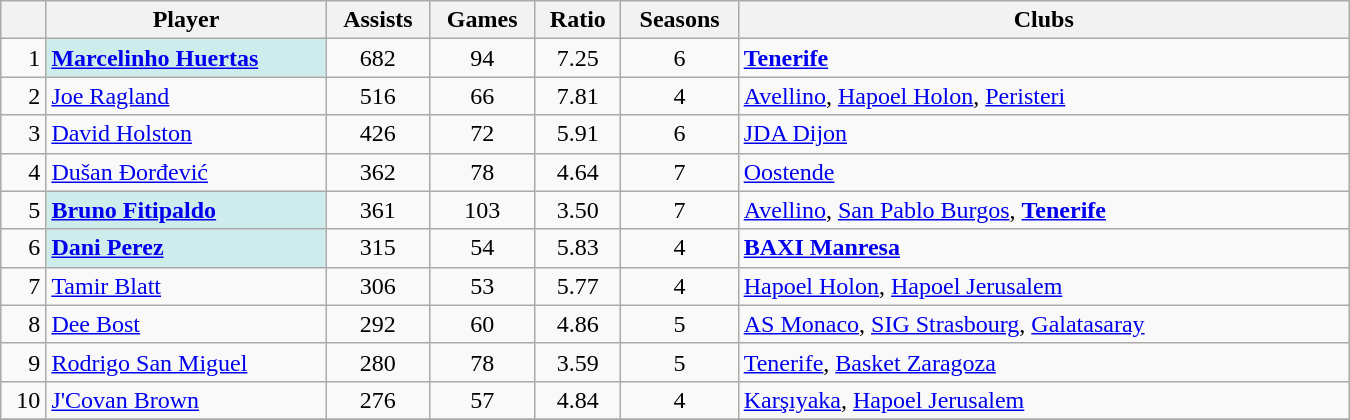<table class="wikitable" width="900">
<tr>
<th></th>
<th>Player</th>
<th>Assists</th>
<th>Games</th>
<th>Ratio</th>
<th>Seasons</th>
<th width=400>Clubs</th>
</tr>
<tr>
<td align="right">1</td>
<td bgcolor="#CFECEC"> <strong><a href='#'>Marcelinho Huertas</a></strong></td>
<td align="center">682</td>
<td align="center">94</td>
<td align="center">7.25</td>
<td align="center">6</td>
<td><strong><a href='#'>Tenerife</a></strong></td>
</tr>
<tr>
<td align="right">2</td>
<td> <a href='#'>Joe Ragland</a></td>
<td align="center">516</td>
<td align="center">66</td>
<td align="center">7.81</td>
<td align="center">4</td>
<td><a href='#'>Avellino</a>, <a href='#'>Hapoel Holon</a>, <a href='#'>Peristeri</a></td>
</tr>
<tr>
<td align="right">3</td>
<td> <a href='#'>David Holston</a></td>
<td align="center">426</td>
<td align="center">72</td>
<td align="center">5.91</td>
<td align="center">6</td>
<td><a href='#'>JDA Dijon</a></td>
</tr>
<tr>
<td align="right">4</td>
<td> <a href='#'>Dušan Đorđević</a></td>
<td align="center">362</td>
<td align="center">78</td>
<td align="center">4.64</td>
<td align="center">7</td>
<td><a href='#'>Oostende</a></td>
</tr>
<tr>
<td align="right">5</td>
<td bgcolor="#CFECEC"> <strong><a href='#'>Bruno Fitipaldo</a></strong></td>
<td align=center>361</td>
<td align="center">103</td>
<td align="center">3.50</td>
<td align="center">7</td>
<td><a href='#'>Avellino</a>, <a href='#'>San Pablo Burgos</a>, <strong><a href='#'>Tenerife</a></strong></td>
</tr>
<tr>
<td align="right">6</td>
<td bgcolor="#CFECEC"> <strong><a href='#'>Dani Perez</a></strong></td>
<td align=center>315</td>
<td align="center">54</td>
<td align="center">5.83</td>
<td align="center">4</td>
<td><strong><a href='#'>BAXI Manresa</a></strong></td>
</tr>
<tr>
<td align="right">7</td>
<td> <a href='#'>Tamir Blatt</a></td>
<td align=center>306</td>
<td align="center">53</td>
<td align="center">5.77</td>
<td align="center">4</td>
<td><a href='#'>Hapoel Holon</a>, <a href='#'>Hapoel Jerusalem</a></td>
</tr>
<tr>
<td align="right">8</td>
<td> <a href='#'>Dee Bost</a></td>
<td align="center">292</td>
<td align="center">60</td>
<td align="center">4.86</td>
<td align="center">5</td>
<td><a href='#'>AS Monaco</a>, <a href='#'>SIG Strasbourg</a>, <a href='#'>Galatasaray</a></td>
</tr>
<tr>
<td align="right">9</td>
<td> <a href='#'>Rodrigo San Miguel</a></td>
<td align="center">280</td>
<td align="center">78</td>
<td align="center">3.59</td>
<td align="center">5</td>
<td><a href='#'>Tenerife</a>, <a href='#'>Basket Zaragoza</a></td>
</tr>
<tr>
<td align="right">10</td>
<td> <a href='#'>J'Covan Brown</a></td>
<td align="center">276</td>
<td align="center">57</td>
<td align="center">4.84</td>
<td align="center">4</td>
<td><a href='#'>Karşıyaka</a>, <a href='#'>Hapoel Jerusalem</a></td>
</tr>
<tr>
</tr>
</table>
